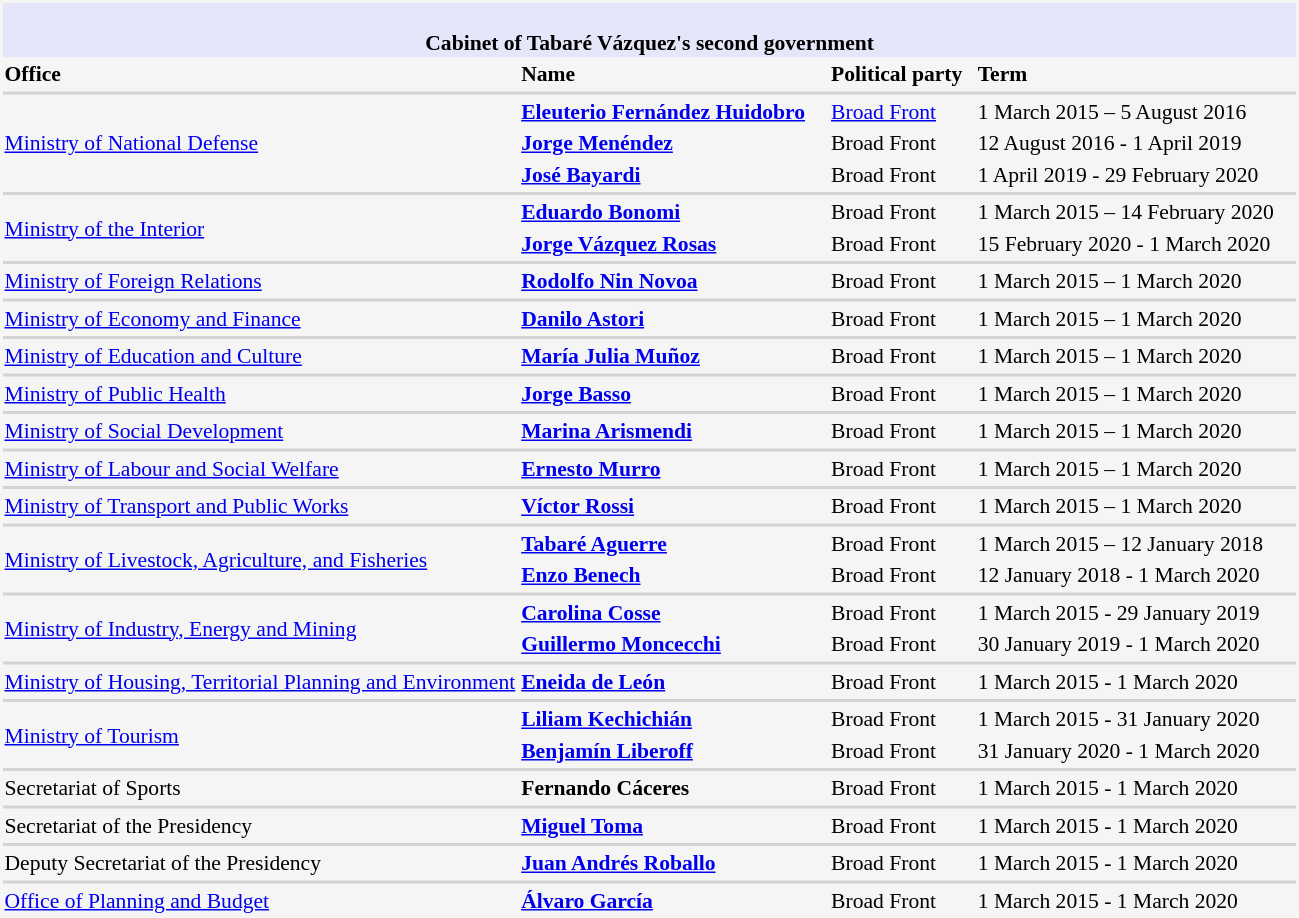<table class="toccolours" style="float:auto; font-size:90%; max-width:100%; min-width:530px; background:#f5f5f5;">
<tr>
<th colspan="4" style="background:lavender;"><div> </div>Cabinet of Tabaré Vázquez's second government</th>
</tr>
<tr style="font-weight:bold;">
<td style="width:40%;">Office</td>
<td>Name</td>
<td>Political party</td>
<td>Term</td>
</tr>
<tr>
<th colspan="4" style="background:#D3D3D3;"></th>
</tr>
<tr>
<td rowspan=3><a href='#'>Ministry of National Defense</a></td>
<td><strong><a href='#'>Eleuterio Fernández Huidobro</a></strong></td>
<td><a href='#'>Broad Front</a></td>
<td>1 March 2015 – 5 August 2016</td>
</tr>
<tr>
<td><strong><a href='#'>Jorge Menéndez</a></strong></td>
<td>Broad Front</td>
<td>12 August 2016 - 1 April 2019</td>
</tr>
<tr>
<td><strong><a href='#'>José Bayardi</a></strong></td>
<td>Broad Front</td>
<td>1 April 2019 - 29 February 2020</td>
</tr>
<tr>
<th colspan="4" style="background:#D3D3D3;"></th>
</tr>
<tr>
<td rowspan="2"><a href='#'>Ministry of the Interior</a></td>
<td><strong><a href='#'>Eduardo Bonomi</a></strong></td>
<td>Broad Front</td>
<td>1 March 2015 – 14 February 2020</td>
</tr>
<tr>
<td><strong><a href='#'>Jorge Vázquez Rosas</a></strong></td>
<td>Broad Front</td>
<td>15 February 2020 - 1 March 2020</td>
</tr>
<tr>
<th colspan="4" style="background:#D3D3D3;"></th>
</tr>
<tr>
<td><a href='#'>Ministry of Foreign Relations</a></td>
<td><strong><a href='#'>Rodolfo Nin Novoa</a></strong></td>
<td>Broad Front</td>
<td>1 March 2015 – 1 March 2020</td>
</tr>
<tr>
<th colspan="4" style="background:#D3D3D3;"></th>
</tr>
<tr>
<td><a href='#'>Ministry of Economy and Finance</a></td>
<td><strong><a href='#'>Danilo Astori</a></strong></td>
<td>Broad Front</td>
<td>1 March 2015 – 1 March 2020</td>
</tr>
<tr>
<th colspan="4" style="background:#D3D3D3;"></th>
</tr>
<tr>
<td><a href='#'>Ministry of Education and Culture</a></td>
<td><strong><a href='#'>María Julia Muñoz</a></strong></td>
<td>Broad Front</td>
<td>1 March 2015 – 1 March 2020</td>
</tr>
<tr>
<th colspan="4" style="background:#D3D3D3;"></th>
</tr>
<tr>
<td><a href='#'>Ministry of Public Health</a></td>
<td><strong><a href='#'>Jorge Basso</a></strong></td>
<td>Broad Front</td>
<td>1 March 2015 – 1 March 2020</td>
</tr>
<tr>
<th colspan="4" style="background:#D3D3D3;"></th>
</tr>
<tr>
<td><a href='#'>Ministry of Social Development</a></td>
<td><strong><a href='#'>Marina Arismendi</a></strong></td>
<td>Broad Front</td>
<td>1 March 2015 – 1 March 2020</td>
</tr>
<tr>
<th colspan="4" style="background:#D3D3D3;"></th>
</tr>
<tr>
<td><a href='#'>Ministry of Labour and Social Welfare</a></td>
<td><strong><a href='#'>Ernesto Murro</a></strong></td>
<td>Broad Front</td>
<td>1 March 2015 – 1 March 2020</td>
</tr>
<tr>
<th colspan="4" style="background:#D3D3D3;"></th>
</tr>
<tr>
<td><a href='#'>Ministry of Transport and Public Works</a></td>
<td><strong><a href='#'>Víctor Rossi</a></strong></td>
<td>Broad Front</td>
<td>1 March 2015 – 1 March 2020</td>
</tr>
<tr>
<th colspan="4" style="background:#D3D3D3;"></th>
</tr>
<tr>
<td rowspan="2"><a href='#'>Ministry of Livestock, Agriculture, and Fisheries</a></td>
<td><strong><a href='#'>Tabaré Aguerre</a></strong></td>
<td>Broad Front</td>
<td>1 March 2015 – 12 January 2018</td>
</tr>
<tr>
<td><strong><a href='#'>Enzo Benech</a></strong></td>
<td>Broad Front</td>
<td>12 January 2018 - 1 March 2020</td>
</tr>
<tr>
<th colspan="4" style="background:#D3D3D3;"></th>
</tr>
<tr>
<td rowspan=2><a href='#'>Ministry of Industry, Energy and Mining</a></td>
<td><strong><a href='#'>Carolina Cosse</a></strong></td>
<td>Broad Front</td>
<td>1 March 2015 - 29 January 2019</td>
</tr>
<tr>
<td><strong><a href='#'>Guillermo Moncecchi</a></strong></td>
<td>Broad Front</td>
<td>30 January 2019 - 1 March 2020</td>
</tr>
<tr>
<th colspan="4" style="background:#D3D3D3;"></th>
</tr>
<tr>
<td><a href='#'>Ministry of Housing, Territorial Planning and Environment</a></td>
<td><strong><a href='#'>Eneida de León</a></strong></td>
<td>Broad Front</td>
<td>1 March 2015 - 1 March 2020</td>
</tr>
<tr>
<th colspan="4" style="background:#D3D3D3;"></th>
</tr>
<tr>
<td rowspan="2"><a href='#'>Ministry of Tourism</a></td>
<td><strong><a href='#'>Liliam Kechichián</a></strong></td>
<td>Broad Front</td>
<td>1 March 2015 - 31 January 2020</td>
</tr>
<tr>
<td><strong><a href='#'>Benjamín Liberoff</a></strong></td>
<td>Broad Front</td>
<td>31 January 2020 - 1 March 2020</td>
</tr>
<tr>
<th colspan="4" style="background:#D3D3D3;"></th>
</tr>
<tr>
<td>Secretariat of Sports</td>
<td><strong>Fernando Cáceres</strong></td>
<td>Broad Front</td>
<td>1 March 2015 - 1 March 2020</td>
</tr>
<tr>
<th colspan="4" style="background:#D3D3D3;"></th>
</tr>
<tr>
<td>Secretariat of the Presidency</td>
<td><strong><a href='#'>Miguel Toma</a></strong></td>
<td>Broad Front</td>
<td>1 March 2015 - 1 March 2020</td>
</tr>
<tr>
<th colspan="4" style="background:#D3D3D3;"></th>
</tr>
<tr>
<td>Deputy Secretariat of the Presidency</td>
<td><strong><a href='#'>Juan Andrés Roballo</a></strong></td>
<td>Broad Front</td>
<td>1 March 2015 - 1 March 2020</td>
</tr>
<tr>
<th colspan="4" style="background:#D3D3D3;"></th>
</tr>
<tr>
<td><a href='#'>Office of Planning and Budget</a></td>
<td><strong><a href='#'>Álvaro García</a></strong></td>
<td>Broad Front</td>
<td>1 March 2015 - 1 March 2020</td>
</tr>
</table>
